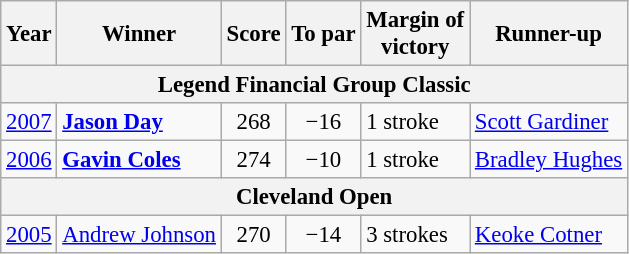<table class=wikitable style=font-size:95%>
<tr>
<th>Year</th>
<th>Winner</th>
<th>Score</th>
<th>To par</th>
<th>Margin of<br>victory</th>
<th>Runner-up</th>
</tr>
<tr>
<th colspan=7>Legend Financial Group Classic</th>
</tr>
<tr>
<td><a href='#'>2007</a></td>
<td> <strong><a href='#'>Jason Day</a></strong></td>
<td align=center>268</td>
<td align=center>−16</td>
<td>1 stroke</td>
<td> <a href='#'>Scott Gardiner</a></td>
</tr>
<tr>
<td><a href='#'>2006</a></td>
<td> <strong><a href='#'>Gavin Coles</a></strong></td>
<td align=center>274</td>
<td align=center>−10</td>
<td>1 stroke</td>
<td> <a href='#'>Bradley Hughes</a></td>
</tr>
<tr>
<th colspan=7>Cleveland Open</th>
</tr>
<tr>
<td><a href='#'>2005</a></td>
<td> <a href='#'>Andrew Johnson</a></td>
<td align=center>270</td>
<td align=center>−14</td>
<td>3 strokes</td>
<td> <a href='#'>Keoke Cotner</a></td>
</tr>
</table>
